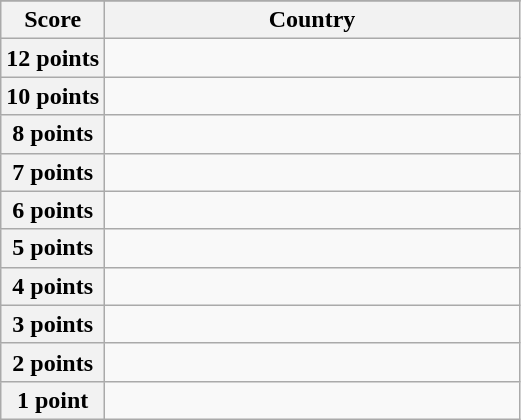<table class="wikitable">
<tr>
</tr>
<tr>
<th scope="col" width="20%">Score</th>
<th scope="col">Country</th>
</tr>
<tr>
<th scope="row">12 points</th>
<td></td>
</tr>
<tr>
<th scope="row">10 points</th>
<td></td>
</tr>
<tr>
<th scope="row">8 points</th>
<td></td>
</tr>
<tr>
<th scope="row">7 points</th>
<td></td>
</tr>
<tr>
<th scope="row">6 points</th>
<td></td>
</tr>
<tr>
<th scope="row">5 points</th>
<td></td>
</tr>
<tr>
<th scope="row">4 points</th>
<td></td>
</tr>
<tr>
<th scope="row">3 points</th>
<td></td>
</tr>
<tr>
<th scope="row">2 points</th>
<td></td>
</tr>
<tr>
<th scope="row">1 point</th>
<td></td>
</tr>
</table>
